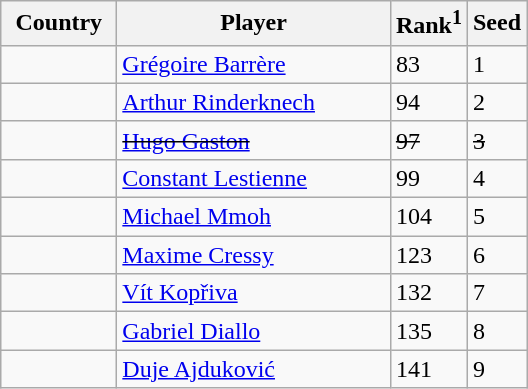<table class="sortable wikitable">
<tr>
<th width="70">Country</th>
<th width="175">Player</th>
<th>Rank<sup>1</sup></th>
<th>Seed</th>
</tr>
<tr>
<td></td>
<td><a href='#'>Grégoire Barrère</a></td>
<td>83</td>
<td>1</td>
</tr>
<tr>
<td></td>
<td><a href='#'>Arthur Rinderknech</a></td>
<td>94</td>
<td>2</td>
</tr>
<tr>
<td><s></s></td>
<td><s><a href='#'>Hugo Gaston</a></s></td>
<td><s>97</s></td>
<td><s>3</s></td>
</tr>
<tr>
<td></td>
<td><a href='#'>Constant Lestienne</a></td>
<td>99</td>
<td>4</td>
</tr>
<tr>
<td></td>
<td><a href='#'>Michael Mmoh</a></td>
<td>104</td>
<td>5</td>
</tr>
<tr>
<td></td>
<td><a href='#'>Maxime Cressy</a></td>
<td>123</td>
<td>6</td>
</tr>
<tr>
<td></td>
<td><a href='#'>Vít Kopřiva</a></td>
<td>132</td>
<td>7</td>
</tr>
<tr>
<td></td>
<td><a href='#'>Gabriel Diallo</a></td>
<td>135</td>
<td>8</td>
</tr>
<tr>
<td></td>
<td><a href='#'>Duje Ajduković</a></td>
<td>141</td>
<td>9</td>
</tr>
</table>
